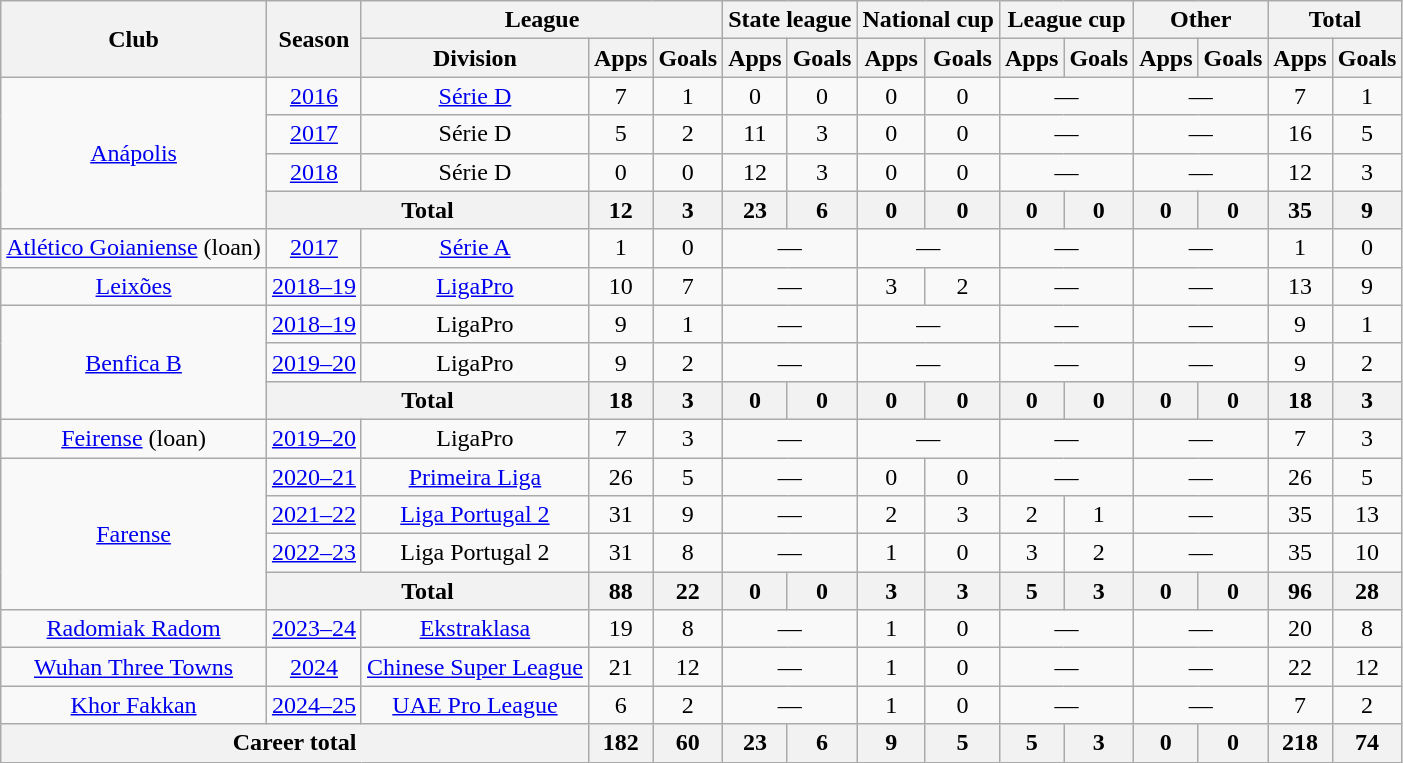<table class="wikitable" style="text-align:center">
<tr>
<th rowspan="2">Club</th>
<th rowspan="2">Season</th>
<th colspan="3">League</th>
<th colspan="2">State league</th>
<th colspan="2">National cup</th>
<th colspan="2">League cup</th>
<th colspan="2">Other</th>
<th colspan="2">Total</th>
</tr>
<tr>
<th>Division</th>
<th>Apps</th>
<th>Goals</th>
<th>Apps</th>
<th>Goals</th>
<th>Apps</th>
<th>Goals</th>
<th>Apps</th>
<th>Goals</th>
<th>Apps</th>
<th>Goals</th>
<th>Apps</th>
<th>Goals</th>
</tr>
<tr>
<td rowspan="4"><a href='#'>Anápolis</a></td>
<td><a href='#'>2016</a></td>
<td><a href='#'>Série D</a></td>
<td>7</td>
<td>1</td>
<td>0</td>
<td>0</td>
<td>0</td>
<td>0</td>
<td colspan="2">—</td>
<td colspan="2">—</td>
<td>7</td>
<td>1</td>
</tr>
<tr>
<td><a href='#'>2017</a></td>
<td>Série D</td>
<td>5</td>
<td>2</td>
<td>11</td>
<td>3</td>
<td>0</td>
<td>0</td>
<td colspan="2">—</td>
<td colspan="2">—</td>
<td>16</td>
<td>5</td>
</tr>
<tr>
<td><a href='#'>2018</a></td>
<td>Série D</td>
<td>0</td>
<td>0</td>
<td>12</td>
<td>3</td>
<td>0</td>
<td>0</td>
<td colspan="2">—</td>
<td colspan="2">—</td>
<td>12</td>
<td>3</td>
</tr>
<tr>
<th colspan="2">Total</th>
<th>12</th>
<th>3</th>
<th>23</th>
<th>6</th>
<th>0</th>
<th>0</th>
<th>0</th>
<th>0</th>
<th>0</th>
<th>0</th>
<th>35</th>
<th>9</th>
</tr>
<tr>
<td><a href='#'>Atlético Goianiense</a> (loan)</td>
<td><a href='#'>2017</a></td>
<td><a href='#'>Série A</a></td>
<td>1</td>
<td>0</td>
<td colspan="2">—</td>
<td colspan="2">—</td>
<td colspan="2">—</td>
<td colspan="2">—</td>
<td>1</td>
<td>0</td>
</tr>
<tr>
<td><a href='#'>Leixões</a></td>
<td><a href='#'>2018–19</a></td>
<td><a href='#'>LigaPro</a></td>
<td>10</td>
<td>7</td>
<td colspan="2">—</td>
<td>3</td>
<td>2</td>
<td colspan="2">—</td>
<td colspan="2">—</td>
<td>13</td>
<td>9</td>
</tr>
<tr>
<td rowspan="3"><a href='#'>Benfica B</a></td>
<td><a href='#'>2018–19</a></td>
<td>LigaPro</td>
<td>9</td>
<td>1</td>
<td colspan="2">—</td>
<td colspan="2">—</td>
<td colspan="2">—</td>
<td colspan="2">—</td>
<td>9</td>
<td>1</td>
</tr>
<tr>
<td><a href='#'>2019–20</a></td>
<td>LigaPro</td>
<td>9</td>
<td>2</td>
<td colspan="2">—</td>
<td colspan="2">—</td>
<td colspan="2">—</td>
<td colspan="2">—</td>
<td>9</td>
<td>2</td>
</tr>
<tr>
<th colspan="2">Total</th>
<th>18</th>
<th>3</th>
<th>0</th>
<th>0</th>
<th>0</th>
<th>0</th>
<th>0</th>
<th>0</th>
<th>0</th>
<th>0</th>
<th>18</th>
<th>3</th>
</tr>
<tr>
<td><a href='#'>Feirense</a> (loan)</td>
<td><a href='#'>2019–20</a></td>
<td>LigaPro</td>
<td>7</td>
<td>3</td>
<td colspan="2">—</td>
<td colspan="2">—</td>
<td colspan="2">—</td>
<td colspan="2">—</td>
<td>7</td>
<td>3</td>
</tr>
<tr>
<td rowspan="4"><a href='#'>Farense</a></td>
<td><a href='#'>2020–21</a></td>
<td><a href='#'>Primeira Liga</a></td>
<td>26</td>
<td>5</td>
<td colspan="2">—</td>
<td>0</td>
<td>0</td>
<td colspan="2">—</td>
<td colspan="2">—</td>
<td>26</td>
<td>5</td>
</tr>
<tr>
<td><a href='#'>2021–22</a></td>
<td><a href='#'>Liga Portugal 2</a></td>
<td>31</td>
<td>9</td>
<td colspan="2">—</td>
<td>2</td>
<td>3</td>
<td>2</td>
<td>1</td>
<td colspan="2">—</td>
<td>35</td>
<td>13</td>
</tr>
<tr>
<td><a href='#'>2022–23</a></td>
<td>Liga Portugal 2</td>
<td>31</td>
<td>8</td>
<td colspan="2">—</td>
<td>1</td>
<td>0</td>
<td>3</td>
<td>2</td>
<td colspan="2">—</td>
<td>35</td>
<td>10</td>
</tr>
<tr>
<th colspan="2">Total</th>
<th>88</th>
<th>22</th>
<th>0</th>
<th>0</th>
<th>3</th>
<th>3</th>
<th>5</th>
<th>3</th>
<th>0</th>
<th>0</th>
<th>96</th>
<th>28</th>
</tr>
<tr>
<td><a href='#'>Radomiak Radom</a></td>
<td><a href='#'>2023–24</a></td>
<td><a href='#'>Ekstraklasa</a></td>
<td>19</td>
<td>8</td>
<td colspan="2">—</td>
<td>1</td>
<td>0</td>
<td colspan="2">—</td>
<td colspan="2">—</td>
<td>20</td>
<td>8</td>
</tr>
<tr>
<td><a href='#'>Wuhan Three Towns</a></td>
<td><a href='#'>2024</a></td>
<td><a href='#'>Chinese Super League</a></td>
<td>21</td>
<td>12</td>
<td colspan="2">—</td>
<td>1</td>
<td>0</td>
<td colspan="2">—</td>
<td colspan="2">—</td>
<td>22</td>
<td>12</td>
</tr>
<tr>
<td><a href='#'>Khor Fakkan</a></td>
<td><a href='#'>2024–25</a></td>
<td><a href='#'>UAE Pro League</a></td>
<td>6</td>
<td>2</td>
<td colspan="2">—</td>
<td>1</td>
<td>0</td>
<td colspan="2">—</td>
<td colspan="2">—</td>
<td>7</td>
<td>2</td>
</tr>
<tr>
<th colspan="3">Career total</th>
<th>182</th>
<th>60</th>
<th>23</th>
<th>6</th>
<th>9</th>
<th>5</th>
<th>5</th>
<th>3</th>
<th>0</th>
<th>0</th>
<th>218</th>
<th>74</th>
</tr>
</table>
